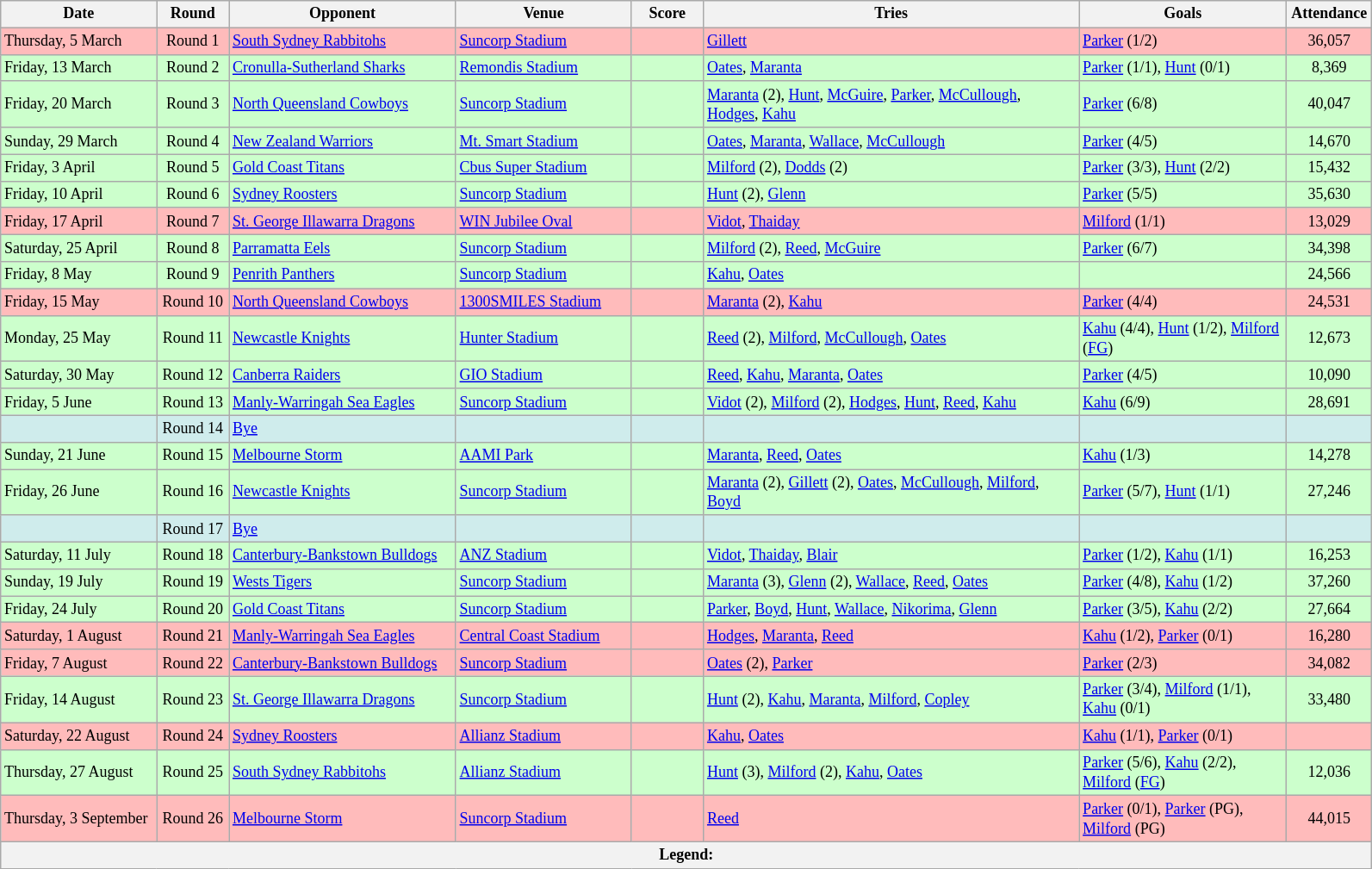<table class="wikitable" style="font-size:75%;">
<tr>
<th width="115">Date</th>
<th width="50">Round</th>
<th width="170">Opponent</th>
<th width="130">Venue</th>
<th width="50">Score</th>
<th width="285">Tries</th>
<th width="155">Goals</th>
<th width="60">Attendance</th>
</tr>
<tr bgcolor=#FFBBBB>
<td>Thursday, 5 March</td>
<td style="text-align:center;">Round 1</td>
<td> <a href='#'>South Sydney Rabbitohs</a></td>
<td><a href='#'>Suncorp Stadium</a></td>
<td style="text-align:center;"></td>
<td><a href='#'>Gillett</a></td>
<td><a href='#'>Parker</a> (1/2)</td>
<td style="text-align:center;">36,057</td>
</tr>
<tr bgcolor=#CCFFCC>
<td>Friday, 13 March</td>
<td style="text-align:center;">Round 2</td>
<td> <a href='#'>Cronulla-Sutherland Sharks</a></td>
<td><a href='#'>Remondis Stadium</a></td>
<td style="text-align:center;"></td>
<td><a href='#'>Oates</a>, <a href='#'>Maranta</a></td>
<td><a href='#'>Parker</a> (1/1), <a href='#'>Hunt</a> (0/1)</td>
<td style="text-align:center;">8,369</td>
</tr>
<tr bgcolor=#CCFFCC>
<td>Friday, 20 March</td>
<td style="text-align:center;">Round 3</td>
<td> <a href='#'>North Queensland Cowboys</a></td>
<td><a href='#'>Suncorp Stadium</a></td>
<td style="text-align:center;"></td>
<td><a href='#'>Maranta</a> (2), <a href='#'>Hunt</a>, <a href='#'>McGuire</a>, <a href='#'>Parker</a>, <a href='#'>McCullough</a>, <a href='#'>Hodges</a>, <a href='#'>Kahu</a></td>
<td><a href='#'>Parker</a> (6/8)</td>
<td style="text-align:center;">40,047</td>
</tr>
<tr bgcolor=#CCFFCC>
<td>Sunday, 29 March</td>
<td style="text-align:center;">Round 4</td>
<td> <a href='#'>New Zealand Warriors</a></td>
<td><a href='#'>Mt. Smart Stadium</a></td>
<td style="text-align:center;"></td>
<td><a href='#'>Oates</a>, <a href='#'>Maranta</a>, <a href='#'>Wallace</a>, <a href='#'>McCullough</a></td>
<td><a href='#'>Parker</a> (4/5)</td>
<td style="text-align:center;">14,670</td>
</tr>
<tr bgcolor=#CCFFCC>
<td>Friday, 3 April</td>
<td style="text-align:center;">Round 5</td>
<td> <a href='#'>Gold Coast Titans</a></td>
<td><a href='#'>Cbus Super Stadium</a></td>
<td style="text-align:center;"></td>
<td><a href='#'>Milford</a> (2), <a href='#'>Dodds</a> (2)</td>
<td><a href='#'>Parker</a> (3/3), <a href='#'>Hunt</a> (2/2)</td>
<td style="text-align:center;">15,432</td>
</tr>
<tr bgcolor=#CCFFCC>
<td>Friday, 10 April</td>
<td style="text-align:center;">Round 6</td>
<td> <a href='#'>Sydney Roosters</a></td>
<td><a href='#'>Suncorp Stadium</a></td>
<td style="text-align:center;"></td>
<td><a href='#'>Hunt</a> (2), <a href='#'>Glenn</a></td>
<td><a href='#'>Parker</a> (5/5)</td>
<td style="text-align:center;">35,630</td>
</tr>
<tr bgcolor=#FFBBBB>
<td>Friday, 17 April</td>
<td style="text-align:center;">Round 7</td>
<td> <a href='#'>St. George Illawarra Dragons</a></td>
<td><a href='#'>WIN Jubilee Oval</a></td>
<td style="text-align:center;"></td>
<td><a href='#'>Vidot</a>, <a href='#'>Thaiday</a></td>
<td><a href='#'>Milford</a> (1/1)</td>
<td style="text-align:center;">13,029</td>
</tr>
<tr bgcolor=#CCFFCC>
<td>Saturday, 25 April</td>
<td style="text-align:center;">Round 8</td>
<td> <a href='#'>Parramatta Eels</a></td>
<td><a href='#'>Suncorp Stadium</a></td>
<td style="text-align:center;"></td>
<td><a href='#'>Milford</a> (2), <a href='#'>Reed</a>, <a href='#'>McGuire</a></td>
<td><a href='#'>Parker</a> (6/7)</td>
<td style="text-align:center;">34,398</td>
</tr>
<tr bgcolor=#CCFFCC>
<td>Friday, 8 May</td>
<td style="text-align:center;">Round 9</td>
<td> <a href='#'>Penrith Panthers</a></td>
<td><a href='#'>Suncorp Stadium</a></td>
<td style="text-align:center;"></td>
<td><a href='#'>Kahu</a>, <a href='#'>Oates</a></td>
<td></td>
<td style="text-align:center;">24,566</td>
</tr>
<tr bgcolor=#FFBBBB>
<td>Friday, 15 May</td>
<td style="text-align:center;">Round 10</td>
<td> <a href='#'>North Queensland Cowboys</a></td>
<td><a href='#'>1300SMILES Stadium</a></td>
<td style="text-align:center;"></td>
<td><a href='#'>Maranta</a> (2), <a href='#'>Kahu</a></td>
<td><a href='#'>Parker</a> (4/4)</td>
<td style="text-align:center;">24,531</td>
</tr>
<tr bgcolor=#CCFFCC>
<td>Monday, 25 May</td>
<td style="text-align:center;">Round 11</td>
<td> <a href='#'>Newcastle Knights</a></td>
<td><a href='#'>Hunter Stadium</a></td>
<td style="text-align:center;"></td>
<td><a href='#'>Reed</a> (2), <a href='#'>Milford</a>, <a href='#'>McCullough</a>, <a href='#'>Oates</a></td>
<td><a href='#'>Kahu</a> (4/4), <a href='#'>Hunt</a> (1/2), <a href='#'>Milford</a> (<a href='#'>FG</a>)</td>
<td style="text-align:center;">12,673</td>
</tr>
<tr bgcolor=#CCFFCC>
<td>Saturday, 30 May</td>
<td style="text-align:center;">Round 12</td>
<td> <a href='#'>Canberra Raiders</a></td>
<td><a href='#'>GIO Stadium</a></td>
<td style="text-align:center;"></td>
<td><a href='#'>Reed</a>, <a href='#'>Kahu</a>, <a href='#'>Maranta</a>, <a href='#'>Oates</a></td>
<td><a href='#'>Parker</a> (4/5)</td>
<td style="text-align:center;">10,090</td>
</tr>
<tr bgcolor=#CCFFCC>
<td>Friday, 5 June</td>
<td style="text-align:center;">Round 13</td>
<td> <a href='#'>Manly-Warringah Sea Eagles</a></td>
<td><a href='#'>Suncorp Stadium</a></td>
<td style="text-align:center;"></td>
<td><a href='#'>Vidot</a> (2), <a href='#'>Milford</a> (2), <a href='#'>Hodges</a>, <a href='#'>Hunt</a>, <a href='#'>Reed</a>, <a href='#'>Kahu</a></td>
<td><a href='#'>Kahu</a> (6/9)</td>
<td style="text-align:center;">28,691</td>
</tr>
<tr bgcolor=#CFECEC>
<td></td>
<td style="text-align:center;">Round 14</td>
<td><a href='#'>Bye</a></td>
<td></td>
<td></td>
<td></td>
<td></td>
<td></td>
</tr>
<tr bgcolor=#CCFFCC>
<td>Sunday, 21 June</td>
<td style="text-align:center;">Round 15</td>
<td> <a href='#'>Melbourne Storm</a></td>
<td><a href='#'>AAMI Park</a></td>
<td style="text-align:center;"></td>
<td><a href='#'>Maranta</a>, <a href='#'>Reed</a>, <a href='#'>Oates</a></td>
<td><a href='#'>Kahu</a> (1/3)</td>
<td style="text-align:center;">14,278</td>
</tr>
<tr bgcolor=#CCFFCC>
<td>Friday, 26 June</td>
<td style="text-align:center;">Round 16</td>
<td> <a href='#'>Newcastle Knights</a></td>
<td><a href='#'>Suncorp Stadium</a></td>
<td style="text-align:center;"></td>
<td><a href='#'>Maranta</a> (2), <a href='#'>Gillett</a> (2), <a href='#'>Oates</a>, <a href='#'>McCullough</a>, <a href='#'>Milford</a>, <a href='#'>Boyd</a></td>
<td><a href='#'>Parker</a> (5/7), <a href='#'>Hunt</a> (1/1)</td>
<td style="text-align:center;">27,246</td>
</tr>
<tr bgcolor=#CFECEC>
<td></td>
<td style="text-align:center;">Round 17</td>
<td><a href='#'>Bye</a></td>
<td></td>
<td></td>
<td></td>
<td></td>
<td></td>
</tr>
<tr bgcolor=#CCFFCC>
<td>Saturday, 11 July</td>
<td style="text-align:center;">Round 18</td>
<td> <a href='#'>Canterbury-Bankstown Bulldogs</a></td>
<td><a href='#'>ANZ Stadium</a></td>
<td style="text-align:center;"></td>
<td><a href='#'>Vidot</a>, <a href='#'>Thaiday</a>, <a href='#'>Blair</a></td>
<td><a href='#'>Parker</a> (1/2), <a href='#'>Kahu</a> (1/1)</td>
<td style="text-align:center;">16,253</td>
</tr>
<tr bgcolor=#CCFFCC>
<td>Sunday, 19 July</td>
<td style="text-align:center;">Round 19</td>
<td> <a href='#'>Wests Tigers</a></td>
<td><a href='#'>Suncorp Stadium</a></td>
<td style="text-align:center;"></td>
<td><a href='#'>Maranta</a> (3), <a href='#'>Glenn</a> (2), <a href='#'>Wallace</a>, <a href='#'>Reed</a>, <a href='#'>Oates</a></td>
<td><a href='#'>Parker</a> (4/8), <a href='#'>Kahu</a> (1/2)</td>
<td style="text-align:center;">37,260</td>
</tr>
<tr bgcolor=#CCFFCC>
<td>Friday, 24 July</td>
<td style="text-align:center;">Round 20</td>
<td> <a href='#'>Gold Coast Titans</a></td>
<td><a href='#'>Suncorp Stadium</a></td>
<td style="text-align:center;"></td>
<td><a href='#'>Parker</a>, <a href='#'>Boyd</a>, <a href='#'>Hunt</a>, <a href='#'>Wallace</a>, <a href='#'>Nikorima</a>, <a href='#'>Glenn</a></td>
<td><a href='#'>Parker</a> (3/5), <a href='#'>Kahu</a> (2/2)</td>
<td style="text-align:center;">27,664</td>
</tr>
<tr bgcolor=#FFBBBB>
<td>Saturday, 1 August</td>
<td style="text-align:center;">Round 21</td>
<td> <a href='#'>Manly-Warringah Sea Eagles</a></td>
<td><a href='#'>Central Coast Stadium</a></td>
<td style="text-align:center;"></td>
<td><a href='#'>Hodges</a>, <a href='#'>Maranta</a>, <a href='#'>Reed</a></td>
<td><a href='#'>Kahu</a> (1/2), <a href='#'>Parker</a> (0/1)</td>
<td style="text-align:center;">16,280</td>
</tr>
<tr bgcolor=#FFBBBB>
<td>Friday, 7 August</td>
<td style="text-align:center;">Round 22</td>
<td> <a href='#'>Canterbury-Bankstown Bulldogs</a></td>
<td><a href='#'>Suncorp Stadium</a></td>
<td style="text-align:center;"></td>
<td><a href='#'>Oates</a> (2), <a href='#'>Parker</a></td>
<td><a href='#'>Parker</a> (2/3)</td>
<td style="text-align:center;">34,082</td>
</tr>
<tr bgcolor=#CCFFCC>
<td>Friday, 14 August</td>
<td style="text-align:center;">Round 23</td>
<td> <a href='#'>St. George Illawarra Dragons</a></td>
<td><a href='#'>Suncorp Stadium</a></td>
<td style="text-align:center;"></td>
<td><a href='#'>Hunt</a> (2), <a href='#'>Kahu</a>, <a href='#'>Maranta</a>, <a href='#'>Milford</a>, <a href='#'>Copley</a></td>
<td><a href='#'>Parker</a> (3/4), <a href='#'>Milford</a> (1/1), <a href='#'>Kahu</a> (0/1)</td>
<td style="text-align:center;">33,480</td>
</tr>
<tr bgcolor=#FFBBBB>
<td>Saturday, 22 August</td>
<td style="text-align:center;">Round 24</td>
<td> <a href='#'>Sydney Roosters</a></td>
<td><a href='#'>Allianz Stadium</a></td>
<td style="text-align:center;"></td>
<td><a href='#'>Kahu</a>, <a href='#'>Oates</a></td>
<td><a href='#'>Kahu</a> (1/1), <a href='#'>Parker</a> (0/1)</td>
<td style="text-align:center;"></td>
</tr>
<tr bgcolor=#CCFFCC>
<td>Thursday, 27 August</td>
<td style="text-align:center;">Round 25</td>
<td> <a href='#'>South Sydney Rabbitohs</a></td>
<td><a href='#'>Allianz Stadium</a></td>
<td style="text-align:center;"></td>
<td><a href='#'>Hunt</a> (3), <a href='#'>Milford</a> (2), <a href='#'>Kahu</a>, <a href='#'>Oates</a></td>
<td><a href='#'>Parker</a> (5/6), <a href='#'>Kahu</a> (2/2), <a href='#'>Milford</a> (<a href='#'>FG</a>)</td>
<td style="text-align:center;">12,036</td>
</tr>
<tr bgcolor= #FFBBBB>
<td>Thursday, 3 September</td>
<td style="text-align:center;">Round 26</td>
<td> <a href='#'>Melbourne Storm</a></td>
<td><a href='#'>Suncorp Stadium</a></td>
<td style="text-align:center;"></td>
<td><a href='#'>Reed</a></td>
<td><a href='#'>Parker</a> (0/1), <a href='#'>Parker</a> (PG), <a href='#'>Milford</a> (PG)</td>
<td style="text-align:center;">44,015</td>
</tr>
<tr>
<th colspan="11"><strong>Legend</strong>:    </th>
</tr>
</table>
